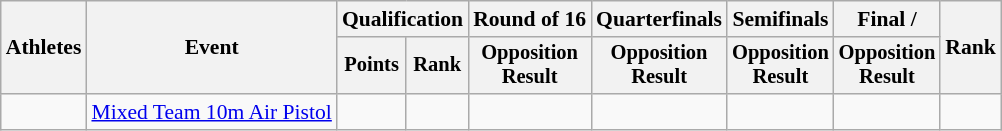<table class="wikitable" style="font-size:90%;">
<tr>
<th rowspan=2>Athletes</th>
<th rowspan=2>Event</th>
<th colspan=2>Qualification</th>
<th>Round of 16</th>
<th>Quarterfinals</th>
<th>Semifinals</th>
<th>Final / </th>
<th rowspan=2>Rank</th>
</tr>
<tr style="font-size:95%">
<th>Points</th>
<th>Rank</th>
<th>Opposition<br>Result</th>
<th>Opposition<br>Result</th>
<th>Opposition<br>Result</th>
<th>Opposition<br>Result</th>
</tr>
<tr align=center>
<td align=left><br></td>
<td align=left><a href='#'>Mixed Team 10m Air Pistol</a></td>
<td></td>
<td></td>
<td></td>
<td></td>
<td></td>
<td></td>
<td></td>
</tr>
</table>
